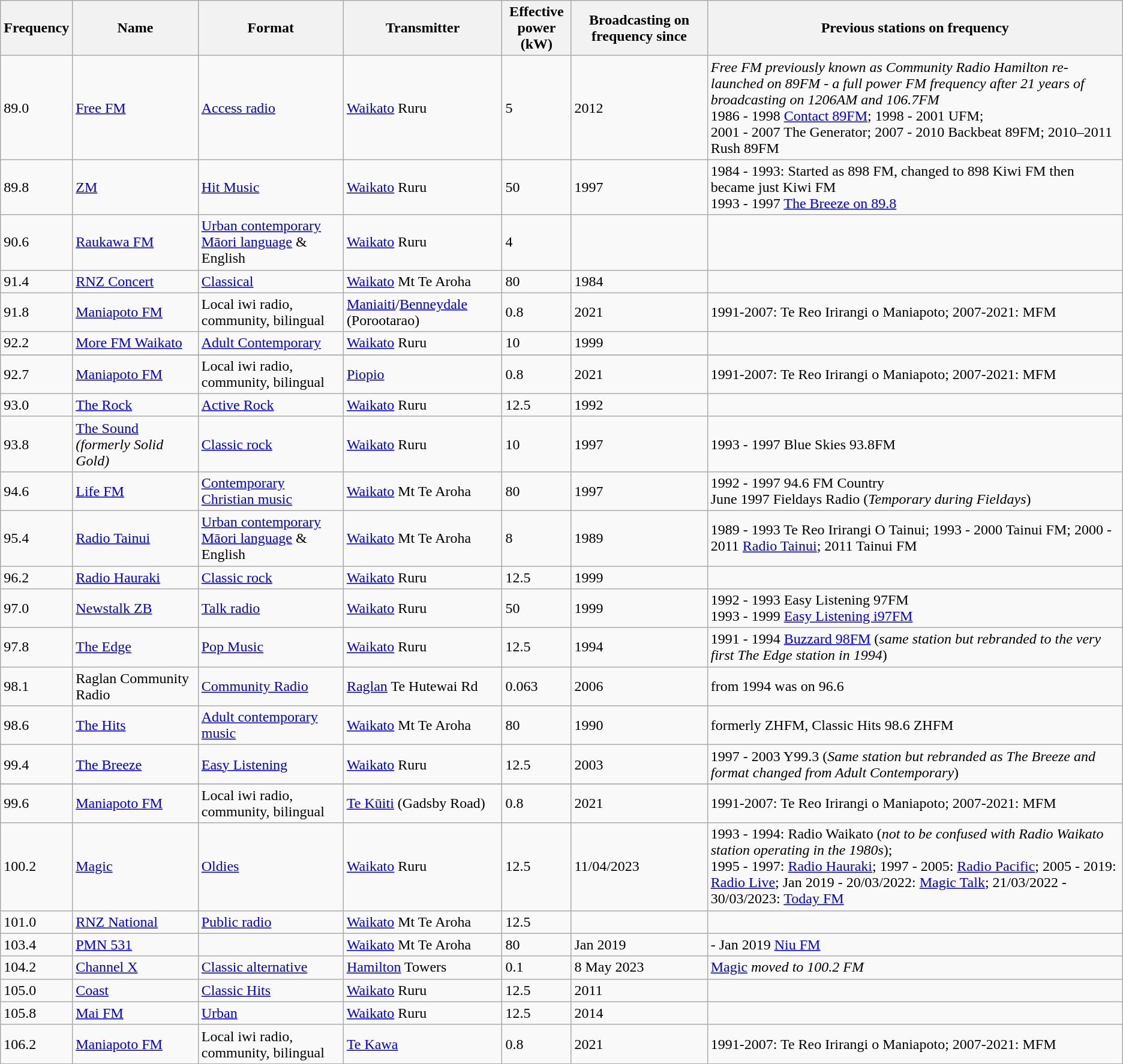<table class="wikitable sortable defaultleft col5right">
<tr>
<th scope="col">Frequency<br></th>
<th scope="col">Name</th>
<th scope="col">Format</th>
<th scope="col">Transmitter</th>
<th scope="col">Effective<br>power (kW)</th>
<th scope="col">Broadcasting on frequency since</th>
<th scope="col" style="width: 37%" class="unsortable">Previous stations on frequency</th>
</tr>
<tr>
<td>89.0</td>
<td><a href='#'>Free FM</a></td>
<td><a href='#'>Access radio</a></td>
<td><a href='#'>Waikato</a> Ruru</td>
<td>5</td>
<td>2012</td>
<td><em>Free FM previously known as Community Radio Hamilton re-launched on 89FM - a full power FM frequency after 21 years of broadcasting on 1206AM and 106.7FM</em> <br> 1986 - 1998 <a href='#'>Contact 89FM</a>; 1998 - 2001 UFM; <br> 2001 - 2007 The Generator; 2007 - 2010 Backbeat 89FM; 2010–2011 Rush 89FM</td>
</tr>
<tr>
<td>89.8</td>
<td><a href='#'>ZM</a></td>
<td><a href='#'>Hit Music</a></td>
<td><a href='#'>Waikato</a> Ruru</td>
<td>50</td>
<td>1997</td>
<td>1984 - 1993: Started as 898 FM, changed to 898 Kiwi FM then became just Kiwi FM <br> 1993 - 1997 <a href='#'>The Breeze on 89.8</a></td>
</tr>
<tr>
<td>90.6</td>
<td><a href='#'>Raukawa FM</a></td>
<td><a href='#'>Urban contemporary</a> <br><a href='#'>Māori language</a> & English</td>
<td><a href='#'>Waikato</a> Ruru</td>
<td>4</td>
<td></td>
<td></td>
</tr>
<tr>
<td>91.4</td>
<td><a href='#'>RNZ Concert</a></td>
<td><a href='#'>Classical</a></td>
<td><a href='#'>Waikato</a> Mt Te Aroha</td>
<td>80</td>
<td>1984</td>
<td></td>
</tr>
<tr>
<td>91.8</td>
<td><a href='#'>Maniapoto FM</a></td>
<td>Local iwi radio, community, bilingual</td>
<td><a href='#'>Maniaiti</a>/<a href='#'>Benneydale</a> (Porootarao)</td>
<td>0.8</td>
<td>2021</td>
<td>1991-2007: Te Reo Irirangi o Maniapoto; 2007-2021: MFM</td>
</tr>
<tr>
<td>92.2</td>
<td><a href='#'>More FM Waikato</a></td>
<td><a href='#'>Adult Contemporary</a></td>
<td><a href='#'>Waikato</a> Ruru</td>
<td>10</td>
<td>1999</td>
<td></td>
</tr>
<tr>
</tr>
<tr>
<td>92.7</td>
<td><a href='#'>Maniapoto FM</a></td>
<td>Local iwi radio, community, bilingual</td>
<td><a href='#'>Piopio</a></td>
<td>0.8</td>
<td>2021</td>
<td>1991-2007: Te Reo Irirangi o Maniapoto; 2007-2021: MFM</td>
</tr>
<tr>
<td>93.0</td>
<td><a href='#'>The Rock</a></td>
<td><a href='#'>Active Rock</a></td>
<td><a href='#'>Waikato</a> Ruru</td>
<td>12.5</td>
<td>1992</td>
<td></td>
</tr>
<tr>
<td>93.8</td>
<td><a href='#'>The Sound</a> <em>(formerly Solid Gold)</em></td>
<td><a href='#'>Classic rock</a></td>
<td><a href='#'>Waikato</a> Ruru</td>
<td>10</td>
<td>1997</td>
<td>1993 - 1997 Blue Skies 93.8FM</td>
</tr>
<tr>
<td>94.6</td>
<td><a href='#'>Life FM</a></td>
<td><a href='#'>Contemporary Christian music</a></td>
<td><a href='#'>Waikato</a> Mt Te Aroha</td>
<td>80</td>
<td>1997</td>
<td>1992 - 1997 94.6 FM Country <br> June 1997 Fieldays Radio (<em>Temporary during Fieldays</em>)</td>
</tr>
<tr>
<td>95.4</td>
<td><a href='#'>Radio Tainui</a></td>
<td><a href='#'>Urban contemporary</a> <br><a href='#'>Māori language</a> & English</td>
<td><a href='#'>Waikato</a> Mt Te Aroha</td>
<td>8</td>
<td>1989</td>
<td>1989 - 1993 Te Reo Irirangi O Tainui; 1993 - 2000 Tainui FM; 2000 - 2011 <a href='#'>Radio Tainui</a>; 2011 Tainui FM</td>
</tr>
<tr>
<td>96.2</td>
<td><a href='#'>Radio Hauraki</a></td>
<td><a href='#'>Classic rock</a></td>
<td><a href='#'>Waikato</a> Ruru</td>
<td>12.5</td>
<td>1999</td>
<td></td>
</tr>
<tr>
<td>97.0</td>
<td><a href='#'>Newstalk ZB</a></td>
<td><a href='#'>Talk radio</a></td>
<td><a href='#'>Waikato</a> Ruru</td>
<td>50</td>
<td>1999</td>
<td>1992 - 1993 Easy Listening 97FM <br> 1993 - 1999 <a href='#'>Easy Listening i97FM</a></td>
</tr>
<tr>
<td>97.8</td>
<td><a href='#'>The Edge</a></td>
<td><a href='#'>Pop Music</a></td>
<td><a href='#'>Waikato</a> Ruru</td>
<td>12.5</td>
<td>1994</td>
<td>1991 - 1994 <a href='#'>Buzzard 98FM</a> (<em>same station but rebranded to the very first The Edge station in 1994</em>)</td>
</tr>
<tr>
<td>98.1</td>
<td>Raglan Community Radio</td>
<td><a href='#'>Community Radio</a></td>
<td><a href='#'>Raglan</a> Te Hutewai Rd</td>
<td>0.063</td>
<td>2006</td>
<td>from 1994 was on 96.6</td>
</tr>
<tr>
<td>98.6</td>
<td><a href='#'>The Hits</a></td>
<td><a href='#'>Adult contemporary music</a></td>
<td><a href='#'>Waikato</a> Mt Te Aroha</td>
<td>80</td>
<td>1990</td>
<td>formerly ZHFM, Classic Hits 98.6 ZHFM</td>
</tr>
<tr>
<td>99.4</td>
<td><a href='#'>The Breeze</a></td>
<td><a href='#'>Easy Listening</a></td>
<td><a href='#'>Waikato</a> Ruru</td>
<td>12.5</td>
<td>2003</td>
<td>1997 - 2003 Y99.3 (<em>Same station but rebranded as The Breeze and format changed from Adult Contemporary</em>)</td>
</tr>
<tr>
</tr>
<tr>
<td>99.6</td>
<td><a href='#'>Maniapoto FM</a></td>
<td>Local iwi radio, community, bilingual</td>
<td><a href='#'>Te Kūiti</a> (Gadsby Road)</td>
<td>0.8</td>
<td>2021</td>
<td>1991-2007: Te Reo Irirangi o Maniapoto; 2007-2021: MFM</td>
</tr>
<tr>
<td>100.2</td>
<td><a href='#'>Magic</a></td>
<td><a href='#'>Oldies</a></td>
<td><a href='#'>Waikato</a> Ruru</td>
<td>12.5</td>
<td>11/04/2023</td>
<td>1993 - 1994: Radio Waikato (<em>not to be confused with Radio Waikato station operating in the 1980s</em>); <br> 1995 - 1997: <a href='#'>Radio Hauraki</a>; 1997 - 2005: <a href='#'>Radio Pacific</a>; 2005 - 2019:  <a href='#'>Radio Live</a>; Jan 2019 - 20/03/2022: <a href='#'>Magic Talk</a>; 21/03/2022 - 30/03/2023: <a href='#'>Today FM</a></td>
</tr>
<tr>
<td>101.0</td>
<td><a href='#'>RNZ National</a></td>
<td><a href='#'>Public radio</a></td>
<td><a href='#'>Waikato</a> Mt Te Aroha</td>
<td>12.5</td>
<td></td>
<td></td>
</tr>
<tr>
<td>103.4</td>
<td><a href='#'>PMN 531</a></td>
<td></td>
<td><a href='#'>Waikato</a> Mt Te Aroha</td>
<td>80</td>
<td>Jan 2019</td>
<td>- Jan 2019 <a href='#'>Niu FM</a></td>
</tr>
<tr>
<td>104.2</td>
<td><a href='#'>Channel X</a></td>
<td><a href='#'>Classic alternative</a></td>
<td><a href='#'>Hamilton</a> Towers</td>
<td>0.1</td>
<td>8 May 2023</td>
<td><a href='#'>Magic</a> <em>moved to 100.2 FM</em></td>
</tr>
<tr>
<td>105.0</td>
<td><a href='#'>Coast</a></td>
<td><a href='#'>Classic Hits</a></td>
<td><a href='#'>Waikato</a> Ruru</td>
<td>12.5</td>
<td>2011</td>
<td></td>
</tr>
<tr>
<td>105.8</td>
<td><a href='#'>Mai FM</a></td>
<td><a href='#'>Urban</a></td>
<td><a href='#'>Waikato</a> Ruru</td>
<td>12.5</td>
<td>2014</td>
<td></td>
</tr>
<tr>
<td>106.2</td>
<td><a href='#'>Maniapoto FM</a></td>
<td>Local iwi radio, community, bilingual</td>
<td><a href='#'>Te Kawa</a></td>
<td>0.8</td>
<td>2021</td>
<td>1991-2007: Te Reo Irirangi o Maniapoto; 2007-2021: MFM</td>
</tr>
</table>
